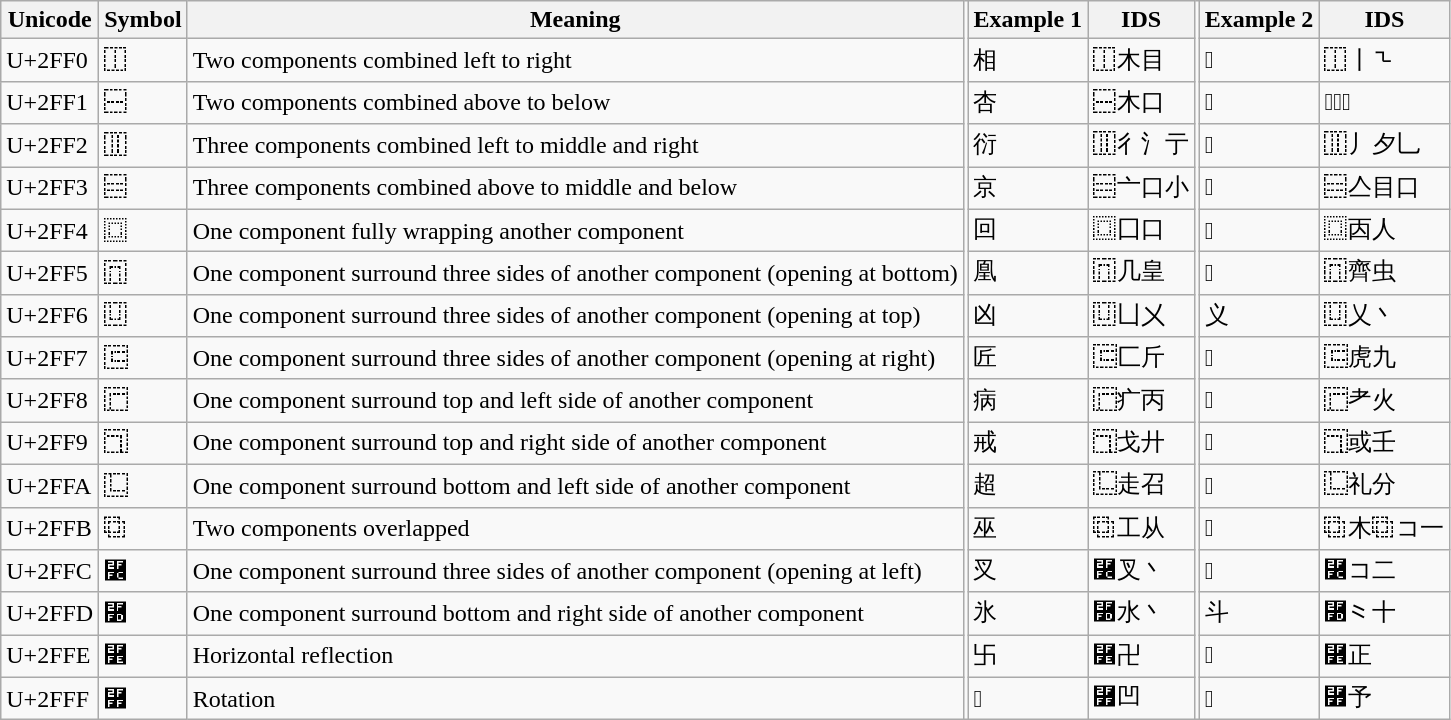<table class="wikitable">
<tr>
<th scope="col">Unicode</th>
<th scope="col">Symbol</th>
<th scope="col">Meaning</th>
<td rowspan="17" style="padding:1px"></td>
<th scope="col">Example 1</th>
<th scope="col">IDS</th>
<td rowspan="17" style="padding:1px"></td>
<th scope="col">Example 2</th>
<th scope="col">IDS</th>
</tr>
<tr>
<td>U+2FF0</td>
<td>⿰</td>
<td>Two components combined left to right</td>
<td>相</td>
<td>⿰木目</td>
<td>𠁢</td>
<td>⿰丨㇍</td>
</tr>
<tr>
<td>U+2FF1</td>
<td>⿱</td>
<td>Two components combined above to below</td>
<td>杏</td>
<td>⿱木口</td>
<td>𠚤</td>
<td>⿱𠂊丶</td>
</tr>
<tr>
<td>U+2FF2</td>
<td>⿲</td>
<td>Three components combined left to middle and right</td>
<td>衍</td>
<td>⿲彳氵亍</td>
<td>𠂗</td>
<td>⿲丿夕乚</td>
</tr>
<tr>
<td>U+2FF3</td>
<td>⿳</td>
<td>Three components combined above to middle and below</td>
<td>京</td>
<td>⿳亠口小</td>
<td>𠋑</td>
<td>⿳亼目口</td>
</tr>
<tr>
<td>U+2FF4</td>
<td>⿴</td>
<td>One component fully wrapping another component</td>
<td>回</td>
<td>⿴囗口</td>
<td>𠀬</td>
<td>⿴㐁人</td>
</tr>
<tr>
<td>U+2FF5</td>
<td>⿵</td>
<td>One component surround three sides of another component (opening at bottom)</td>
<td>凰</td>
<td>⿵几皇</td>
<td>𧓉</td>
<td>⿵齊虫</td>
</tr>
<tr>
<td>U+2FF6</td>
<td>⿶</td>
<td>One component surround three sides of another component (opening at top)</td>
<td>凶</td>
<td>⿶凵㐅</td>
<td>义</td>
<td>⿶乂丶</td>
</tr>
<tr>
<td>U+2FF7</td>
<td>⿷</td>
<td>One component surround three sides of another component (opening at right)</td>
<td>匠</td>
<td>⿷匚斤</td>
<td>𧆬</td>
<td>⿷虎九</td>
</tr>
<tr>
<td>U+2FF8</td>
<td>⿸</td>
<td>One component surround top and left side of another component</td>
<td>病</td>
<td>⿸疒丙</td>
<td>𤆯</td>
<td>⿸耂火</td>
</tr>
<tr>
<td>U+2FF9</td>
<td>⿹</td>
<td>One component surround top and right side of another component</td>
<td>戒</td>
<td>⿹戈廾</td>
<td>𢧌</td>
<td>⿹或壬</td>
</tr>
<tr>
<td>U+2FFA</td>
<td>⿺</td>
<td>One component surround bottom and left side of another component</td>
<td>超</td>
<td>⿺走召</td>
<td>𥘶</td>
<td>⿺礼分</td>
</tr>
<tr>
<td>U+2FFB</td>
<td>⿻</td>
<td>Two components overlapped</td>
<td>巫</td>
<td>⿻工从</td>
<td>𣏃</td>
<td>⿻木⿻コ一</td>
</tr>
<tr>
<td>U+2FFC</td>
<td>⿼</td>
<td>One component surround three sides of another component (opening at left)</td>
<td>㕚</td>
<td>⿼叉丶</td>
<td>𬺹</td>
<td>⿼コ二</td>
</tr>
<tr>
<td>U+2FFD</td>
<td>⿽</td>
<td>One component surround bottom and right side of another component</td>
<td>氷</td>
<td>⿽水丶</td>
<td>斗</td>
<td>⿽⺀十</td>
</tr>
<tr>
<td>U+2FFE</td>
<td>⿾</td>
<td>Horizontal reflection</td>
<td>卐</td>
<td>⿾卍</td>
<td>𣥄</td>
<td>⿾正</td>
</tr>
<tr>
<td>U+2FFF</td>
<td>⿿</td>
<td>Rotation</td>
<td>𠕄</td>
<td>⿿凹</td>
<td>𠄔</td>
<td>⿿予</td>
</tr>
</table>
